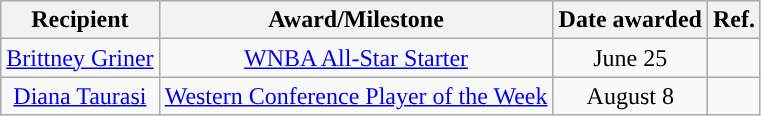<table class="wikitable sortable sortable" style="text-align: center">
<tr>
<th>Recipient</th>
<th>Award/Milestone</th>
<th>Date awarded</th>
<th>Ref.</th>
</tr>
<tr>
<td><a href='#'>Brittney Griner</a></td>
<td><a href='#'>WNBA All-Star Starter</a></td>
<td>June 25</td>
<td></td>
</tr>
<tr>
<td><a href='#'>Diana Taurasi</a></td>
<td><a href='#'>Western Conference Player of the Week</a></td>
<td>August 8</td>
<td></td>
</tr>
</table>
